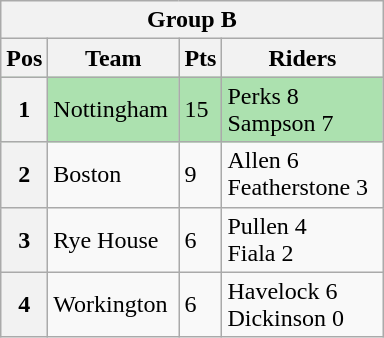<table class="wikitable">
<tr>
<th colspan="4">Group B</th>
</tr>
<tr>
<th width=20>Pos</th>
<th width=80>Team</th>
<th width=20>Pts</th>
<th width=100>Riders</th>
</tr>
<tr style="background:#ACE1AF;">
<th>1</th>
<td>Nottingham</td>
<td>15</td>
<td>Perks 8<br>Sampson 7</td>
</tr>
<tr>
<th>2</th>
<td>Boston</td>
<td>9</td>
<td>Allen 6<br>Featherstone 3</td>
</tr>
<tr>
<th>3</th>
<td>Rye House</td>
<td>6</td>
<td>Pullen 4<br>Fiala 2</td>
</tr>
<tr>
<th>4</th>
<td>Workington</td>
<td>6</td>
<td>Havelock 6<br>Dickinson 0</td>
</tr>
</table>
